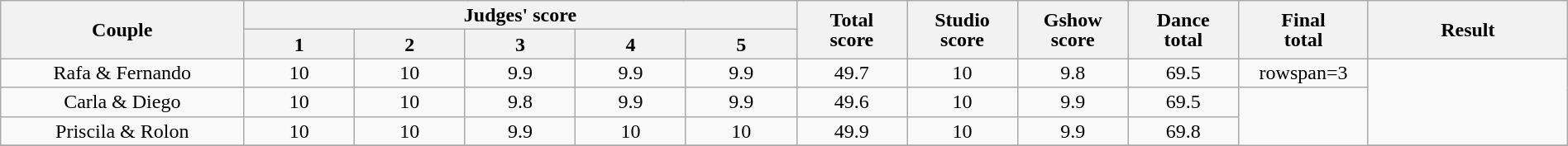<table class="wikitable" style="font-size:100%; line-height:16px; text-align:center" width="100%">
<tr>
<th rowspan=2 width="11.00%">Couple</th>
<th colspan=5 width="25.00%">Judges' score</th>
<th rowspan=2 width="05.00%">Total<br>score</th>
<th rowspan=2 width="05.00%">Studio<br>score</th>
<th rowspan=2 width="05.00%">Gshow<br>score</th>
<th rowspan=2 width="05.00%">Dance<br>total</th>
<th rowspan=2 width="05.00%">Final<br>total</th>
<th rowspan=2 width="09.00%">Result</th>
</tr>
<tr>
<th width="05.00%">1</th>
<th width="05.00%">2</th>
<th width="05.00%">3</th>
<th width="05.00%">4</th>
<th width="05.00%">5</th>
</tr>
<tr>
<td>Rafa & Fernando</td>
<td>10</td>
<td>10</td>
<td>9.9</td>
<td>9.9</td>
<td>9.9</td>
<td>49.7</td>
<td>10</td>
<td>9.8</td>
<td>69.5</td>
<td>rowspan=3 </td>
<td rowspan=3></td>
</tr>
<tr>
<td>Carla & Diego</td>
<td>10</td>
<td>10</td>
<td>9.8</td>
<td>9.9</td>
<td>9.9</td>
<td>49.6</td>
<td>10</td>
<td>9.9</td>
<td>69.5</td>
</tr>
<tr>
<td>Priscila & Rolon</td>
<td>10</td>
<td>10</td>
<td>9.9</td>
<td>10</td>
<td>10</td>
<td>49.9</td>
<td>10</td>
<td>9.9</td>
<td>69.8</td>
</tr>
<tr>
</tr>
</table>
